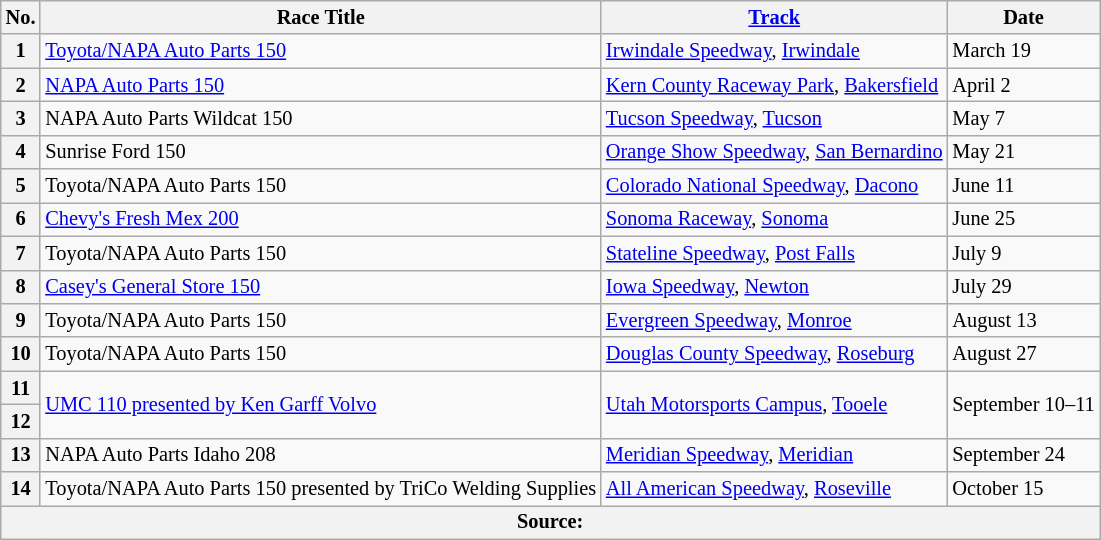<table class="wikitable" style="font-size:85%;">
<tr>
<th>No.</th>
<th>Race Title</th>
<th><a href='#'>Track</a></th>
<th>Date</th>
</tr>
<tr>
<th>1</th>
<td><a href='#'>Toyota/NAPA Auto Parts 150</a></td>
<td><a href='#'>Irwindale Speedway</a>, <a href='#'>Irwindale</a></td>
<td>March 19</td>
</tr>
<tr>
<th>2</th>
<td><a href='#'>NAPA Auto Parts 150</a></td>
<td><a href='#'>Kern County Raceway Park</a>, <a href='#'>Bakersfield</a></td>
<td>April 2</td>
</tr>
<tr>
<th>3</th>
<td>NAPA Auto Parts Wildcat 150</td>
<td><a href='#'>Tucson Speedway</a>, <a href='#'>Tucson</a></td>
<td>May 7</td>
</tr>
<tr>
<th>4</th>
<td>Sunrise Ford 150</td>
<td><a href='#'>Orange Show Speedway</a>, <a href='#'>San Bernardino</a></td>
<td>May 21</td>
</tr>
<tr>
<th>5</th>
<td>Toyota/NAPA Auto Parts 150</td>
<td><a href='#'>Colorado National Speedway</a>, <a href='#'>Dacono</a></td>
<td>June 11</td>
</tr>
<tr>
<th>6</th>
<td><a href='#'>Chevy's Fresh Mex 200</a></td>
<td><a href='#'>Sonoma Raceway</a>, <a href='#'>Sonoma</a></td>
<td>June 25</td>
</tr>
<tr>
<th>7</th>
<td>Toyota/NAPA Auto Parts 150</td>
<td><a href='#'>Stateline Speedway</a>, <a href='#'>Post Falls</a></td>
<td>July 9</td>
</tr>
<tr>
<th>8</th>
<td><a href='#'>Casey's General Store 150</a></td>
<td><a href='#'>Iowa Speedway</a>, <a href='#'>Newton</a></td>
<td>July 29</td>
</tr>
<tr>
<th>9</th>
<td>Toyota/NAPA Auto Parts 150</td>
<td><a href='#'>Evergreen Speedway</a>, <a href='#'>Monroe</a></td>
<td>August 13</td>
</tr>
<tr>
<th>10</th>
<td>Toyota/NAPA Auto Parts 150</td>
<td><a href='#'>Douglas County Speedway</a>, <a href='#'>Roseburg</a></td>
<td>August 27</td>
</tr>
<tr>
<th>11</th>
<td rowspan=2><a href='#'>UMC 110 presented by Ken Garff Volvo</a></td>
<td rowspan=2><a href='#'>Utah Motorsports Campus</a>, <a href='#'>Tooele</a></td>
<td rowspan=2>September 10–11</td>
</tr>
<tr>
<th>12</th>
</tr>
<tr>
<th>13</th>
<td>NAPA Auto Parts Idaho 208</td>
<td><a href='#'>Meridian Speedway</a>, <a href='#'>Meridian</a></td>
<td>September 24</td>
</tr>
<tr>
<th>14</th>
<td>Toyota/NAPA Auto Parts 150 presented by TriCo Welding Supplies</td>
<td><a href='#'>All American Speedway</a>, <a href='#'>Roseville</a></td>
<td>October 15</td>
</tr>
<tr>
<th colspan=4>Source:</th>
</tr>
</table>
